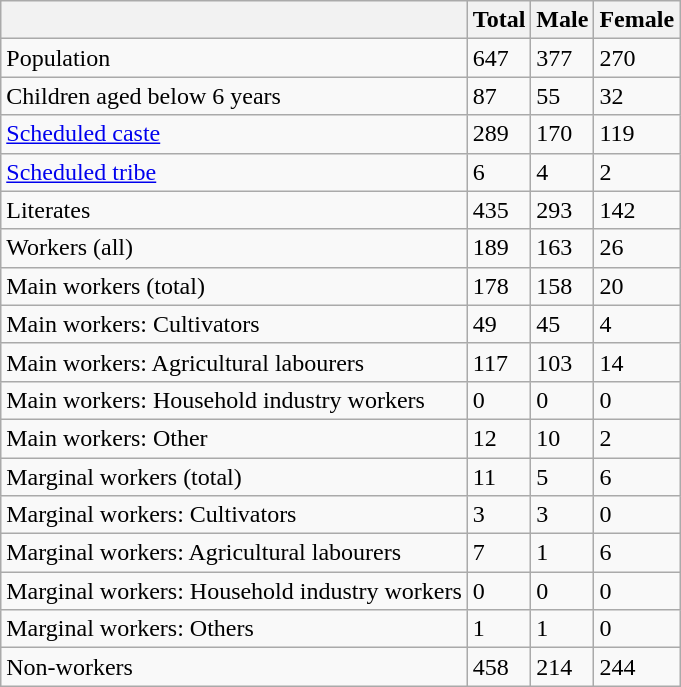<table class="wikitable sortable">
<tr>
<th></th>
<th>Total</th>
<th>Male</th>
<th>Female</th>
</tr>
<tr>
<td>Population</td>
<td>647</td>
<td>377</td>
<td>270</td>
</tr>
<tr>
<td>Children aged below 6 years</td>
<td>87</td>
<td>55</td>
<td>32</td>
</tr>
<tr>
<td><a href='#'>Scheduled caste</a></td>
<td>289</td>
<td>170</td>
<td>119</td>
</tr>
<tr>
<td><a href='#'>Scheduled tribe</a></td>
<td>6</td>
<td>4</td>
<td>2</td>
</tr>
<tr>
<td>Literates</td>
<td>435</td>
<td>293</td>
<td>142</td>
</tr>
<tr>
<td>Workers (all)</td>
<td>189</td>
<td>163</td>
<td>26</td>
</tr>
<tr>
<td>Main workers (total)</td>
<td>178</td>
<td>158</td>
<td>20</td>
</tr>
<tr>
<td>Main workers: Cultivators</td>
<td>49</td>
<td>45</td>
<td>4</td>
</tr>
<tr>
<td>Main workers: Agricultural labourers</td>
<td>117</td>
<td>103</td>
<td>14</td>
</tr>
<tr>
<td>Main workers: Household industry workers</td>
<td>0</td>
<td>0</td>
<td>0</td>
</tr>
<tr>
<td>Main workers: Other</td>
<td>12</td>
<td>10</td>
<td>2</td>
</tr>
<tr>
<td>Marginal workers (total)</td>
<td>11</td>
<td>5</td>
<td>6</td>
</tr>
<tr>
<td>Marginal workers: Cultivators</td>
<td>3</td>
<td>3</td>
<td>0</td>
</tr>
<tr>
<td>Marginal workers: Agricultural labourers</td>
<td>7</td>
<td>1</td>
<td>6</td>
</tr>
<tr>
<td>Marginal workers: Household industry workers</td>
<td>0</td>
<td>0</td>
<td>0</td>
</tr>
<tr>
<td>Marginal workers: Others</td>
<td>1</td>
<td>1</td>
<td>0</td>
</tr>
<tr>
<td>Non-workers</td>
<td>458</td>
<td>214</td>
<td>244</td>
</tr>
</table>
